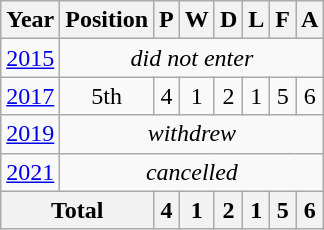<table class="wikitable" style="text-align: center;">
<tr>
<th>Year</th>
<th>Position</th>
<th>P</th>
<th>W</th>
<th>D</th>
<th>L</th>
<th>F</th>
<th>A</th>
</tr>
<tr>
<td> <a href='#'>2015</a></td>
<td colspan=7><em>did not enter</em></td>
</tr>
<tr>
<td> <a href='#'>2017</a></td>
<td>5th</td>
<td>4</td>
<td>1</td>
<td>2</td>
<td>1</td>
<td>5</td>
<td>6</td>
</tr>
<tr>
<td> <a href='#'>2019</a></td>
<td colspan=7><em>withdrew</em></td>
</tr>
<tr>
<td> <a href='#'>2021</a></td>
<td colspan=7><em>cancelled</em></td>
</tr>
<tr>
<th colspan=2>Total</th>
<th>4</th>
<th>1</th>
<th>2</th>
<th>1</th>
<th>5</th>
<th>6</th>
</tr>
</table>
